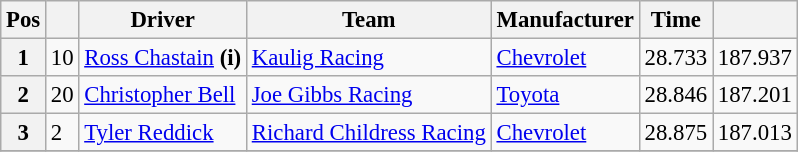<table class="wikitable" style="font-size:95%">
<tr>
<th>Pos</th>
<th></th>
<th>Driver</th>
<th>Team</th>
<th>Manufacturer</th>
<th>Time</th>
<th></th>
</tr>
<tr>
<th>1</th>
<td>10</td>
<td><a href='#'>Ross Chastain</a> <strong>(i)</strong></td>
<td><a href='#'>Kaulig Racing</a></td>
<td><a href='#'>Chevrolet</a></td>
<td>28.733</td>
<td>187.937</td>
</tr>
<tr>
<th>2</th>
<td>20</td>
<td><a href='#'>Christopher Bell</a></td>
<td><a href='#'>Joe Gibbs Racing</a></td>
<td><a href='#'>Toyota</a></td>
<td>28.846</td>
<td>187.201</td>
</tr>
<tr>
<th>3</th>
<td>2</td>
<td><a href='#'>Tyler Reddick</a></td>
<td><a href='#'>Richard Childress Racing</a></td>
<td><a href='#'>Chevrolet</a></td>
<td>28.875</td>
<td>187.013</td>
</tr>
<tr>
</tr>
</table>
